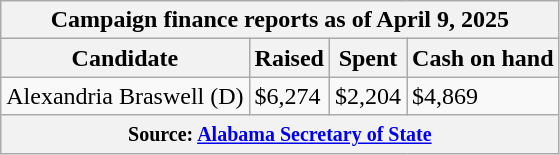<table class="wikitable sortable">
<tr>
<th colspan=4>Campaign finance reports as of April 9, 2025</th>
</tr>
<tr style="text-align:center;">
<th>Candidate</th>
<th>Raised</th>
<th>Spent</th>
<th>Cash on hand</th>
</tr>
<tr>
<td>Alexandria Braswell (D)</td>
<td>$6,274</td>
<td>$2,204</td>
<td>$4,869</td>
</tr>
<tr>
<th colspan="4"><small>Source: <a href='#'>Alabama Secretary of State</a></small></th>
</tr>
</table>
